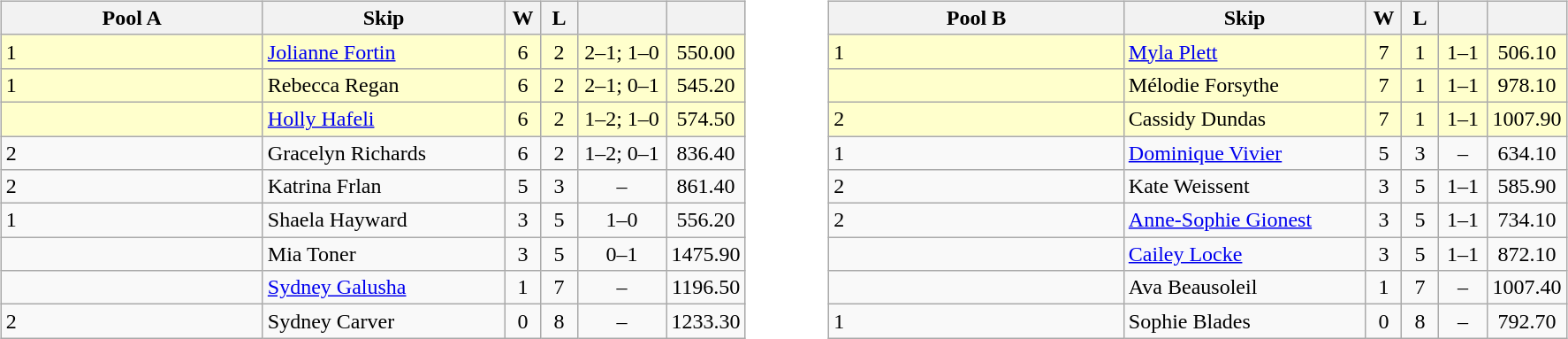<table>
<tr>
<td valign=top width=10%><br><table class="wikitable" style="text-align: center;">
<tr>
<th width=190>Pool A</th>
<th width=175>Skip</th>
<th width=20>W</th>
<th width=20>L</th>
<th width=60></th>
<th width=20></th>
</tr>
<tr bgcolor=#ffffcc>
<td style="text-align:left;"> 1</td>
<td style="text-align:left;"><a href='#'>Jolianne Fortin</a></td>
<td>6</td>
<td>2</td>
<td>2–1; 1–0</td>
<td>550.00</td>
</tr>
<tr bgcolor=#ffffcc>
<td style="text-align:left;"> 1</td>
<td style="text-align:left;">Rebecca Regan</td>
<td>6</td>
<td>2</td>
<td>2–1; 0–1</td>
<td>545.20</td>
</tr>
<tr bgcolor=#ffffcc>
<td style="text-align:left;"></td>
<td style="text-align:left;"><a href='#'>Holly Hafeli</a></td>
<td>6</td>
<td>2</td>
<td>1–2; 1–0</td>
<td>574.50</td>
</tr>
<tr>
<td style="text-align:left;"> 2</td>
<td style="text-align:left;">Gracelyn Richards</td>
<td>6</td>
<td>2</td>
<td>1–2; 0–1</td>
<td>836.40</td>
</tr>
<tr>
<td style="text-align:left;"> 2</td>
<td style="text-align:left;">Katrina Frlan</td>
<td>5</td>
<td>3</td>
<td>–</td>
<td>861.40</td>
</tr>
<tr>
<td style="text-align:left;"> 1</td>
<td style="text-align:left;">Shaela Hayward</td>
<td>3</td>
<td>5</td>
<td>1–0</td>
<td>556.20</td>
</tr>
<tr>
<td style="text-align:left;"></td>
<td style="text-align:left;">Mia Toner</td>
<td>3</td>
<td>5</td>
<td>0–1</td>
<td>1475.90</td>
</tr>
<tr>
<td style="text-align:left;"></td>
<td style="text-align:left;"><a href='#'>Sydney Galusha</a></td>
<td>1</td>
<td>7</td>
<td>–</td>
<td>1196.50</td>
</tr>
<tr>
<td style="text-align:left;"> 2</td>
<td style="text-align:left;">Sydney Carver</td>
<td>0</td>
<td>8</td>
<td>–</td>
<td>1233.30</td>
</tr>
</table>
</td>
<td valign=top width=10%><br><table class="wikitable" style="text-align: center;">
<tr>
<th width=215>Pool B</th>
<th width=175>Skip</th>
<th width=20>W</th>
<th width=20>L</th>
<th width=30></th>
<th width=20></th>
</tr>
<tr bgcolor=#ffffcc>
<td style="text-align:left;"> 1</td>
<td style="text-align:left;"><a href='#'>Myla Plett</a></td>
<td>7</td>
<td>1</td>
<td>1–1</td>
<td>506.10</td>
</tr>
<tr bgcolor=#ffffcc>
<td style="text-align:left;"></td>
<td style="text-align:left;">Mélodie Forsythe</td>
<td>7</td>
<td>1</td>
<td>1–1</td>
<td>978.10</td>
</tr>
<tr bgcolor=#ffffcc>
<td style="text-align:left;"> 2</td>
<td style="text-align:left;">Cassidy Dundas</td>
<td>7</td>
<td>1</td>
<td>1–1</td>
<td>1007.90</td>
</tr>
<tr>
<td style="text-align:left;"> 1</td>
<td style="text-align:left;"><a href='#'>Dominique Vivier</a></td>
<td>5</td>
<td>3</td>
<td>–</td>
<td>634.10</td>
</tr>
<tr>
<td style="text-align:left;"> 2</td>
<td style="text-align:left;">Kate Weissent</td>
<td>3</td>
<td>5</td>
<td>1–1</td>
<td>585.90</td>
</tr>
<tr>
<td style="text-align:left;"> 2</td>
<td style="text-align:left;"><a href='#'>Anne-Sophie Gionest</a></td>
<td>3</td>
<td>5</td>
<td>1–1</td>
<td>734.10</td>
</tr>
<tr>
<td style="text-align:left;"></td>
<td style="text-align:left;"><a href='#'>Cailey Locke</a></td>
<td>3</td>
<td>5</td>
<td>1–1</td>
<td>872.10</td>
</tr>
<tr>
<td style="text-align:left;"></td>
<td style="text-align:left;">Ava Beausoleil</td>
<td>1</td>
<td>7</td>
<td>–</td>
<td>1007.40</td>
</tr>
<tr>
<td style="text-align:left;"> 1</td>
<td style="text-align:left;">Sophie Blades</td>
<td>0</td>
<td>8</td>
<td>–</td>
<td>792.70</td>
</tr>
</table>
</td>
</tr>
</table>
